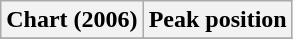<table class="wikitable sortable" border="1">
<tr>
<th>Chart (2006)</th>
<th>Peak position</th>
</tr>
<tr>
</tr>
</table>
